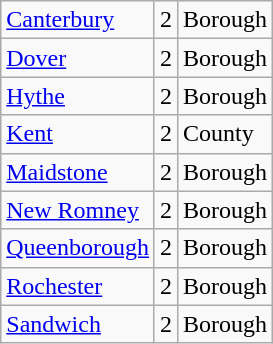<table class="wikitable sortable">
<tr>
<td><a href='#'>Canterbury</a></td>
<td>2</td>
<td>Borough</td>
</tr>
<tr>
<td><a href='#'>Dover</a></td>
<td>2</td>
<td>Borough</td>
</tr>
<tr>
<td><a href='#'>Hythe</a></td>
<td align="center">2</td>
<td>Borough</td>
</tr>
<tr>
<td><a href='#'>Kent</a></td>
<td align="center">2</td>
<td>County</td>
</tr>
<tr>
<td><a href='#'>Maidstone</a></td>
<td>2</td>
<td>Borough</td>
</tr>
<tr>
<td><a href='#'>New Romney</a></td>
<td>2</td>
<td>Borough</td>
</tr>
<tr>
<td><a href='#'>Queenborough</a></td>
<td>2</td>
<td>Borough</td>
</tr>
<tr>
<td><a href='#'>Rochester</a></td>
<td>2</td>
<td>Borough</td>
</tr>
<tr>
<td><a href='#'>Sandwich</a></td>
<td>2</td>
<td>Borough</td>
</tr>
</table>
